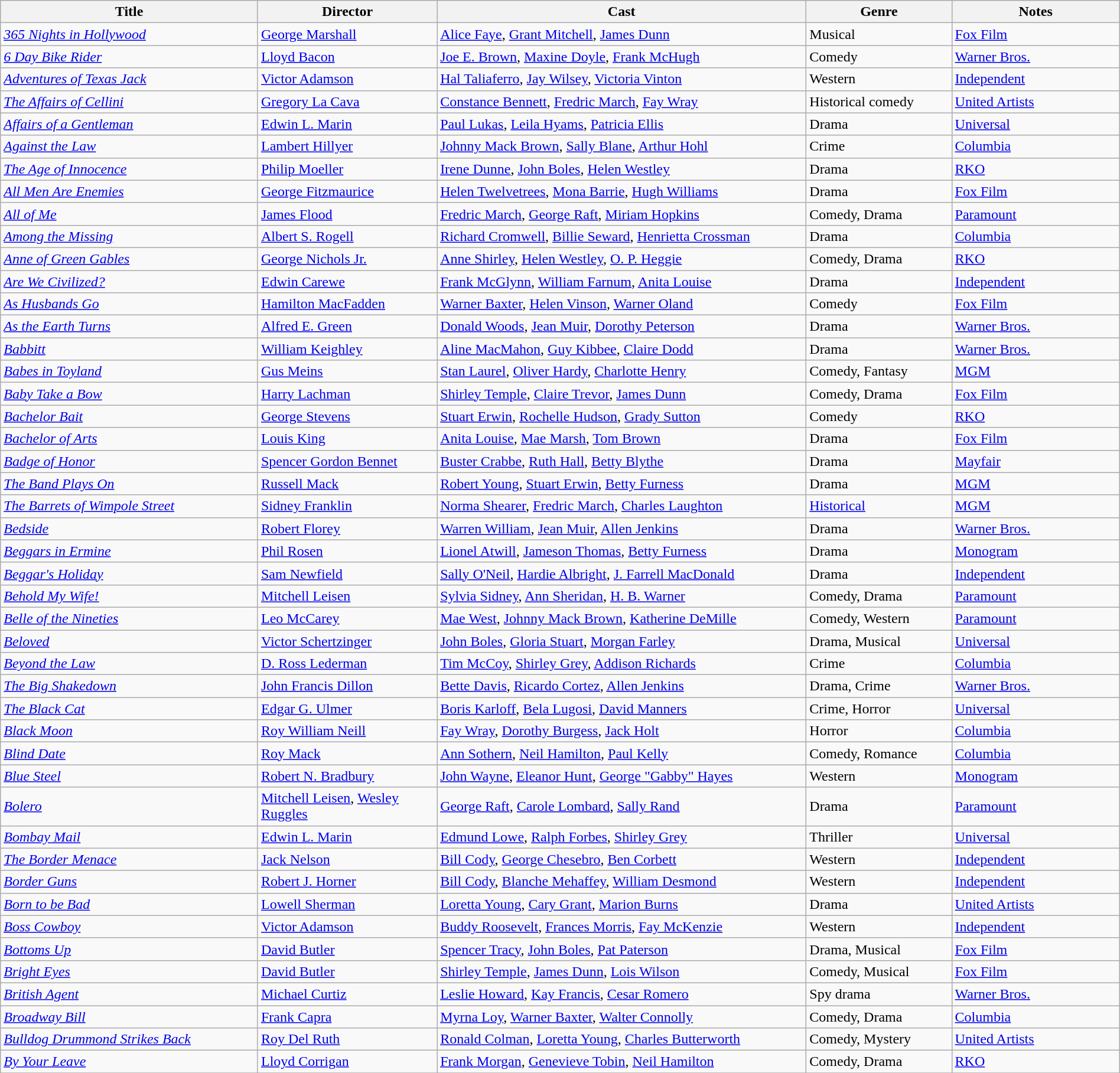<table class="wikitable" style="width:100%;">
<tr>
<th style="width:23%;">Title</th>
<th style="width:16%;">Director</th>
<th style="width:33%;">Cast</th>
<th style="width:13%;">Genre</th>
<th style="width:15%;">Notes</th>
</tr>
<tr>
<td><em><a href='#'>365 Nights in Hollywood</a></em></td>
<td><a href='#'>George Marshall</a></td>
<td><a href='#'>Alice Faye</a>, <a href='#'>Grant Mitchell</a>, <a href='#'>James Dunn</a></td>
<td>Musical</td>
<td><a href='#'>Fox Film</a></td>
</tr>
<tr>
<td><em><a href='#'>6 Day Bike Rider</a></em></td>
<td><a href='#'>Lloyd Bacon</a></td>
<td><a href='#'>Joe E. Brown</a>, <a href='#'>Maxine Doyle</a>, <a href='#'>Frank McHugh</a></td>
<td>Comedy</td>
<td><a href='#'>Warner Bros.</a></td>
</tr>
<tr>
<td><em><a href='#'>Adventures of Texas Jack</a></em></td>
<td><a href='#'>Victor Adamson</a></td>
<td><a href='#'>Hal Taliaferro</a>, <a href='#'>Jay Wilsey</a>, <a href='#'>Victoria Vinton</a></td>
<td>Western</td>
<td><a href='#'>Independent</a></td>
</tr>
<tr>
<td><em><a href='#'>The Affairs of Cellini</a></em></td>
<td><a href='#'>Gregory La Cava</a></td>
<td><a href='#'>Constance Bennett</a>, <a href='#'>Fredric March</a>, <a href='#'>Fay Wray</a></td>
<td>Historical comedy</td>
<td><a href='#'>United Artists</a></td>
</tr>
<tr>
<td><em><a href='#'>Affairs of a Gentleman</a></em></td>
<td><a href='#'>Edwin L. Marin</a></td>
<td><a href='#'>Paul Lukas</a>, <a href='#'>Leila Hyams</a>, <a href='#'>Patricia Ellis</a></td>
<td>Drama</td>
<td><a href='#'>Universal</a></td>
</tr>
<tr>
<td><em><a href='#'>Against the Law</a></em></td>
<td><a href='#'>Lambert Hillyer</a></td>
<td><a href='#'>Johnny Mack Brown</a>, <a href='#'>Sally Blane</a>, <a href='#'>Arthur Hohl</a></td>
<td>Crime</td>
<td><a href='#'>Columbia</a></td>
</tr>
<tr>
<td><em><a href='#'>The Age of Innocence</a></em></td>
<td><a href='#'>Philip Moeller</a></td>
<td><a href='#'>Irene Dunne</a>, <a href='#'>John Boles</a>, <a href='#'>Helen Westley</a></td>
<td>Drama</td>
<td><a href='#'>RKO</a></td>
</tr>
<tr>
<td><em><a href='#'>All Men Are Enemies</a></em></td>
<td><a href='#'>George Fitzmaurice</a></td>
<td><a href='#'>Helen Twelvetrees</a>, <a href='#'>Mona Barrie</a>, <a href='#'>Hugh Williams</a></td>
<td>Drama</td>
<td><a href='#'>Fox Film</a></td>
</tr>
<tr>
<td><em><a href='#'>All of Me</a></em></td>
<td><a href='#'>James Flood</a></td>
<td><a href='#'>Fredric March</a>, <a href='#'>George Raft</a>, <a href='#'>Miriam Hopkins</a></td>
<td>Comedy, Drama</td>
<td><a href='#'>Paramount</a></td>
</tr>
<tr>
<td><em><a href='#'>Among the Missing</a></em></td>
<td><a href='#'>Albert S. Rogell</a></td>
<td><a href='#'>Richard Cromwell</a>, <a href='#'>Billie Seward</a>, <a href='#'>Henrietta Crossman</a></td>
<td>Drama</td>
<td><a href='#'>Columbia</a></td>
</tr>
<tr>
<td><em><a href='#'>Anne of Green Gables</a></em></td>
<td><a href='#'>George Nichols Jr.</a></td>
<td><a href='#'>Anne Shirley</a>, <a href='#'>Helen Westley</a>, <a href='#'>O. P. Heggie</a></td>
<td>Comedy, Drama</td>
<td><a href='#'>RKO</a></td>
</tr>
<tr>
<td><em><a href='#'>Are We Civilized?</a></em></td>
<td><a href='#'>Edwin Carewe</a></td>
<td><a href='#'>Frank McGlynn</a>, <a href='#'>William Farnum</a>, <a href='#'>Anita Louise</a></td>
<td>Drama</td>
<td><a href='#'>Independent</a></td>
</tr>
<tr>
<td><em><a href='#'>As Husbands Go</a></em></td>
<td><a href='#'>Hamilton MacFadden</a></td>
<td><a href='#'>Warner Baxter</a>, <a href='#'>Helen Vinson</a>, <a href='#'>Warner Oland</a></td>
<td>Comedy</td>
<td><a href='#'>Fox Film</a></td>
</tr>
<tr>
<td><em><a href='#'>As the Earth Turns</a></em></td>
<td><a href='#'>Alfred E. Green</a></td>
<td><a href='#'>Donald Woods</a>, <a href='#'>Jean Muir</a>, <a href='#'>Dorothy Peterson</a></td>
<td>Drama</td>
<td><a href='#'>Warner Bros.</a></td>
</tr>
<tr>
<td><em><a href='#'>Babbitt</a></em></td>
<td><a href='#'>William Keighley</a></td>
<td><a href='#'>Aline MacMahon</a>, <a href='#'>Guy Kibbee</a>, <a href='#'>Claire Dodd</a></td>
<td>Drama</td>
<td><a href='#'>Warner Bros.</a></td>
</tr>
<tr>
<td><em><a href='#'>Babes in Toyland</a></em></td>
<td><a href='#'>Gus Meins</a></td>
<td><a href='#'>Stan Laurel</a>, <a href='#'>Oliver Hardy</a>, <a href='#'>Charlotte Henry</a></td>
<td>Comedy, Fantasy</td>
<td><a href='#'>MGM</a></td>
</tr>
<tr>
<td><em><a href='#'>Baby Take a Bow</a></em></td>
<td><a href='#'>Harry Lachman</a></td>
<td><a href='#'>Shirley Temple</a>, <a href='#'>Claire Trevor</a>, <a href='#'>James Dunn</a></td>
<td>Comedy, Drama</td>
<td><a href='#'>Fox Film</a></td>
</tr>
<tr>
<td><em><a href='#'>Bachelor Bait</a></em></td>
<td><a href='#'>George Stevens</a></td>
<td><a href='#'>Stuart Erwin</a>, <a href='#'>Rochelle Hudson</a>, <a href='#'>Grady Sutton</a></td>
<td>Comedy</td>
<td><a href='#'>RKO</a></td>
</tr>
<tr>
<td><em><a href='#'>Bachelor of Arts</a></em></td>
<td><a href='#'>Louis King</a></td>
<td><a href='#'>Anita Louise</a>, <a href='#'>Mae Marsh</a>, <a href='#'>Tom Brown</a></td>
<td>Drama</td>
<td><a href='#'>Fox Film</a></td>
</tr>
<tr>
<td><em><a href='#'>Badge of Honor</a></em></td>
<td><a href='#'>Spencer Gordon Bennet</a></td>
<td><a href='#'>Buster Crabbe</a>, <a href='#'>Ruth Hall</a>, <a href='#'>Betty Blythe</a></td>
<td>Drama</td>
<td><a href='#'>Mayfair</a></td>
</tr>
<tr>
<td><em><a href='#'>The Band Plays On</a></em></td>
<td><a href='#'>Russell Mack</a></td>
<td><a href='#'>Robert Young</a>, <a href='#'>Stuart Erwin</a>, <a href='#'>Betty Furness</a></td>
<td>Drama</td>
<td><a href='#'>MGM</a></td>
</tr>
<tr>
<td><em><a href='#'>The Barrets of Wimpole Street</a></em></td>
<td><a href='#'>Sidney Franklin</a></td>
<td><a href='#'>Norma Shearer</a>, <a href='#'>Fredric March</a>, <a href='#'>Charles Laughton</a></td>
<td><a href='#'>Historical</a></td>
<td><a href='#'>MGM</a></td>
</tr>
<tr>
<td><em><a href='#'>Bedside</a></em></td>
<td><a href='#'>Robert Florey</a></td>
<td><a href='#'>Warren William</a>, <a href='#'>Jean Muir</a>, <a href='#'>Allen Jenkins</a></td>
<td>Drama</td>
<td><a href='#'>Warner Bros.</a></td>
</tr>
<tr>
<td><em><a href='#'>Beggars in Ermine</a></em></td>
<td><a href='#'>Phil Rosen</a></td>
<td><a href='#'>Lionel Atwill</a>, <a href='#'>Jameson Thomas</a>, <a href='#'>Betty Furness</a></td>
<td>Drama</td>
<td><a href='#'>Monogram</a></td>
</tr>
<tr>
<td><em><a href='#'>Beggar's Holiday</a></em></td>
<td><a href='#'>Sam Newfield</a></td>
<td><a href='#'>Sally O'Neil</a>, <a href='#'>Hardie Albright</a>, <a href='#'>J. Farrell MacDonald</a></td>
<td>Drama</td>
<td><a href='#'>Independent</a></td>
</tr>
<tr>
<td><em><a href='#'>Behold My Wife!</a></em></td>
<td><a href='#'>Mitchell Leisen</a></td>
<td><a href='#'>Sylvia Sidney</a>, <a href='#'>Ann Sheridan</a>, <a href='#'>H. B. Warner</a></td>
<td>Comedy, Drama</td>
<td><a href='#'>Paramount</a></td>
</tr>
<tr>
<td><em><a href='#'>Belle of the Nineties</a></em></td>
<td><a href='#'>Leo McCarey</a></td>
<td><a href='#'>Mae West</a>, <a href='#'>Johnny Mack Brown</a>, <a href='#'>Katherine DeMille</a></td>
<td>Comedy, Western</td>
<td><a href='#'>Paramount</a></td>
</tr>
<tr>
<td><em><a href='#'>Beloved</a></em></td>
<td><a href='#'>Victor Schertzinger</a></td>
<td><a href='#'>John Boles</a>, <a href='#'>Gloria Stuart</a>, <a href='#'>Morgan Farley</a></td>
<td>Drama, Musical</td>
<td><a href='#'>Universal</a></td>
</tr>
<tr>
<td><em><a href='#'>Beyond the Law</a></em></td>
<td><a href='#'>D. Ross Lederman</a></td>
<td><a href='#'>Tim McCoy</a>, <a href='#'>Shirley Grey</a>, <a href='#'>Addison Richards</a></td>
<td>Crime</td>
<td><a href='#'>Columbia</a></td>
</tr>
<tr>
<td><em><a href='#'>The Big Shakedown</a></em></td>
<td><a href='#'>John Francis Dillon</a></td>
<td><a href='#'>Bette Davis</a>, <a href='#'>Ricardo Cortez</a>, <a href='#'>Allen Jenkins</a></td>
<td>Drama, Crime</td>
<td><a href='#'>Warner Bros.</a></td>
</tr>
<tr>
<td><em><a href='#'>The Black Cat</a></em></td>
<td><a href='#'>Edgar G. Ulmer</a></td>
<td><a href='#'>Boris Karloff</a>, <a href='#'>Bela Lugosi</a>, <a href='#'>David Manners</a></td>
<td>Crime, Horror</td>
<td><a href='#'>Universal</a></td>
</tr>
<tr>
<td><em><a href='#'>Black Moon</a></em></td>
<td><a href='#'>Roy William Neill</a></td>
<td><a href='#'>Fay Wray</a>, <a href='#'>Dorothy Burgess</a>, <a href='#'>Jack Holt</a></td>
<td>Horror</td>
<td><a href='#'>Columbia</a></td>
</tr>
<tr>
<td><em><a href='#'>Blind Date</a></em></td>
<td><a href='#'>Roy Mack</a></td>
<td><a href='#'>Ann Sothern</a>, <a href='#'>Neil Hamilton</a>, <a href='#'>Paul Kelly</a></td>
<td>Comedy, Romance</td>
<td><a href='#'>Columbia</a></td>
</tr>
<tr>
<td><em><a href='#'>Blue Steel</a></em></td>
<td><a href='#'>Robert N. Bradbury</a></td>
<td><a href='#'>John Wayne</a>, <a href='#'>Eleanor Hunt</a>, <a href='#'>George "Gabby" Hayes</a></td>
<td>Western</td>
<td><a href='#'>Monogram</a></td>
</tr>
<tr>
<td><em><a href='#'>Bolero</a></em></td>
<td><a href='#'>Mitchell Leisen</a>, <a href='#'>Wesley Ruggles</a></td>
<td><a href='#'>George Raft</a>, <a href='#'>Carole Lombard</a>, <a href='#'>Sally Rand</a></td>
<td>Drama</td>
<td><a href='#'>Paramount</a></td>
</tr>
<tr>
<td><em><a href='#'>Bombay Mail</a></em></td>
<td><a href='#'>Edwin L. Marin</a></td>
<td><a href='#'>Edmund Lowe</a>, <a href='#'>Ralph Forbes</a>, <a href='#'>Shirley Grey</a></td>
<td>Thriller</td>
<td><a href='#'>Universal</a></td>
</tr>
<tr>
<td><em><a href='#'>The Border Menace</a></em></td>
<td><a href='#'>Jack Nelson</a></td>
<td><a href='#'>Bill Cody</a>, <a href='#'>George Chesebro</a>, <a href='#'>Ben Corbett</a></td>
<td>Western</td>
<td><a href='#'>Independent</a></td>
</tr>
<tr>
<td><em><a href='#'>Border Guns</a></em></td>
<td><a href='#'>Robert J. Horner</a></td>
<td><a href='#'>Bill Cody</a>, <a href='#'>Blanche Mehaffey</a>, <a href='#'>William Desmond</a></td>
<td>Western</td>
<td><a href='#'>Independent</a></td>
</tr>
<tr>
<td><em><a href='#'>Born to be Bad</a></em></td>
<td><a href='#'>Lowell Sherman</a></td>
<td><a href='#'>Loretta Young</a>, <a href='#'>Cary Grant</a>, <a href='#'>Marion Burns</a></td>
<td>Drama</td>
<td><a href='#'>United Artists</a></td>
</tr>
<tr>
<td><em><a href='#'>Boss Cowboy</a></em></td>
<td><a href='#'>Victor Adamson</a></td>
<td><a href='#'>Buddy Roosevelt</a>, <a href='#'>Frances Morris</a>, <a href='#'>Fay McKenzie</a></td>
<td>Western</td>
<td><a href='#'>Independent</a></td>
</tr>
<tr>
<td><em><a href='#'>Bottoms Up</a></em></td>
<td><a href='#'>David Butler</a></td>
<td><a href='#'>Spencer Tracy</a>, <a href='#'>John Boles</a>, <a href='#'>Pat Paterson</a></td>
<td>Drama, Musical</td>
<td><a href='#'>Fox Film</a></td>
</tr>
<tr>
<td><em><a href='#'>Bright Eyes</a></em></td>
<td><a href='#'>David Butler</a></td>
<td><a href='#'>Shirley Temple</a>, <a href='#'>James Dunn</a>, <a href='#'>Lois Wilson</a></td>
<td>Comedy, Musical</td>
<td><a href='#'>Fox Film</a></td>
</tr>
<tr>
<td><em><a href='#'>British Agent</a></em></td>
<td><a href='#'>Michael Curtiz</a></td>
<td><a href='#'>Leslie Howard</a>, <a href='#'>Kay Francis</a>, <a href='#'>Cesar Romero</a></td>
<td>Spy drama</td>
<td><a href='#'>Warner Bros.</a></td>
</tr>
<tr>
<td><em><a href='#'>Broadway Bill</a></em></td>
<td><a href='#'>Frank Capra</a></td>
<td><a href='#'>Myrna Loy</a>, <a href='#'>Warner Baxter</a>, <a href='#'>Walter Connolly</a></td>
<td>Comedy, Drama</td>
<td><a href='#'>Columbia</a></td>
</tr>
<tr>
<td><em><a href='#'>Bulldog Drummond Strikes Back</a></em></td>
<td><a href='#'>Roy Del Ruth</a></td>
<td><a href='#'>Ronald Colman</a>, <a href='#'>Loretta Young</a>, <a href='#'>Charles Butterworth</a></td>
<td>Comedy, Mystery</td>
<td><a href='#'>United Artists</a></td>
</tr>
<tr>
<td><em><a href='#'>By Your Leave</a></em></td>
<td><a href='#'>Lloyd Corrigan</a></td>
<td><a href='#'>Frank Morgan</a>, <a href='#'>Genevieve Tobin</a>, <a href='#'>Neil Hamilton</a></td>
<td>Comedy, Drama</td>
<td><a href='#'>RKO</a></td>
</tr>
<tr>
</tr>
</table>
